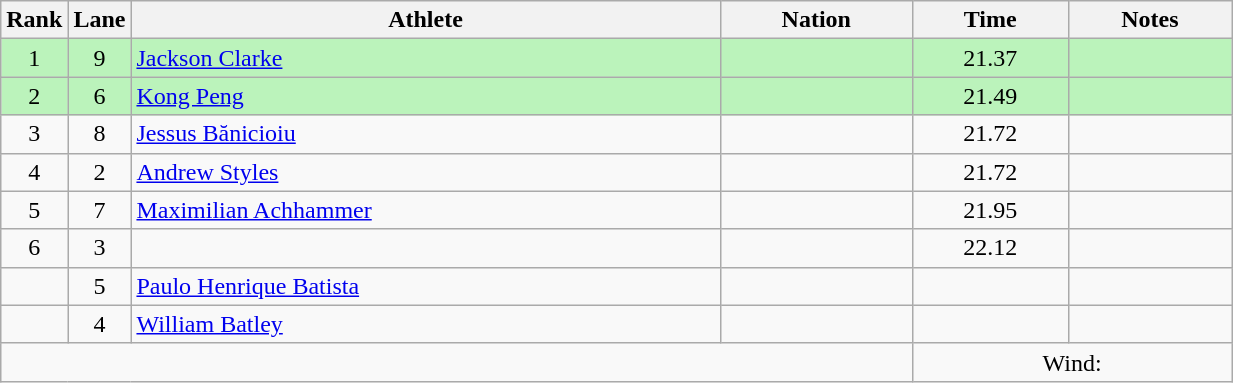<table class="wikitable sortable" style="text-align:center;width: 65%;">
<tr>
<th scope="col" style="width: 10px;">Rank</th>
<th scope="col" style="width: 10px;">Lane</th>
<th scope="col">Athlete</th>
<th scope="col">Nation</th>
<th scope="col">Time</th>
<th scope="col">Notes</th>
</tr>
<tr bgcolor=bbf3bb>
<td>1</td>
<td>9</td>
<td align=left><a href='#'>Jackson Clarke</a></td>
<td align=left></td>
<td>21.37</td>
<td></td>
</tr>
<tr bgcolor=bbf3bb>
<td>2</td>
<td>6</td>
<td align=left><a href='#'>Kong Peng</a></td>
<td align=left></td>
<td>21.49</td>
<td></td>
</tr>
<tr>
<td>3</td>
<td>8</td>
<td align=left><a href='#'>Jessus Bănicioiu</a></td>
<td align=left></td>
<td>21.72</td>
<td></td>
</tr>
<tr>
<td>4</td>
<td>2</td>
<td align=left><a href='#'>Andrew Styles</a></td>
<td align=left></td>
<td>21.72</td>
<td></td>
</tr>
<tr>
<td>5</td>
<td>7</td>
<td align=left><a href='#'>Maximilian Achhammer</a></td>
<td align=left></td>
<td>21.95</td>
<td></td>
</tr>
<tr>
<td>6</td>
<td>3</td>
<td align=left></td>
<td align=left></td>
<td>22.12</td>
<td></td>
</tr>
<tr>
<td></td>
<td>5</td>
<td align=left><a href='#'>Paulo Henrique Batista</a></td>
<td align=left></td>
<td></td>
<td></td>
</tr>
<tr>
<td></td>
<td>4</td>
<td align=left><a href='#'>William Batley</a></td>
<td align=left></td>
<td></td>
<td></td>
</tr>
<tr class="sortbottom">
<td colspan="4"></td>
<td colspan="2">Wind: </td>
</tr>
</table>
